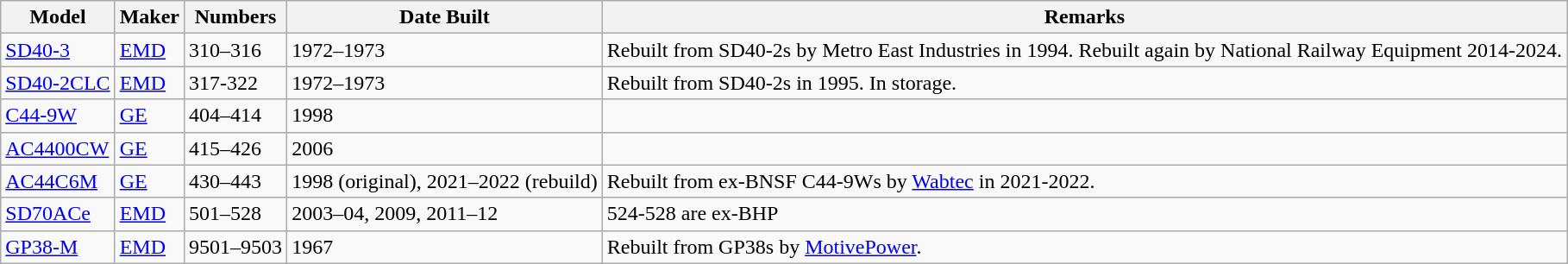<table class="wikitable sortable">
<tr>
<th>Model</th>
<th>Maker</th>
<th>Numbers</th>
<th>Date Built</th>
<th>Remarks</th>
</tr>
<tr>
<td><a href='#'>SD40-3</a></td>
<td><a href='#'>EMD</a></td>
<td>310–316</td>
<td>1972–1973</td>
<td>Rebuilt from SD40-2s by Metro East Industries in 1994. Rebuilt again by National Railway Equipment 2014-2024.</td>
</tr>
<tr>
<td><a href='#'>SD40-2CLC</a></td>
<td><a href='#'>EMD</a></td>
<td>317-322</td>
<td>1972–1973</td>
<td>Rebuilt from SD40-2s in 1995. In storage.</td>
</tr>
<tr>
<td><a href='#'>C44-9W</a></td>
<td><a href='#'>GE</a></td>
<td>404–414</td>
<td>1998</td>
<td></td>
</tr>
<tr>
<td><a href='#'>AC4400CW</a></td>
<td><a href='#'>GE</a></td>
<td>415–426</td>
<td>2006</td>
<td></td>
</tr>
<tr>
<td><a href='#'>AC44C6M</a></td>
<td><a href='#'>GE</a></td>
<td>430–443</td>
<td>1998 (original), 2021–2022 (rebuild)</td>
<td>Rebuilt from ex-BNSF C44-9Ws by <a href='#'>Wabtec</a> in 2021-2022.</td>
</tr>
<tr>
<td><a href='#'>SD70ACe</a></td>
<td><a href='#'>EMD</a></td>
<td>501–528</td>
<td>2003–04, 2009, 2011–12</td>
<td>524-528 are ex-BHP</td>
</tr>
<tr>
<td><a href='#'>GP38-M</a></td>
<td><a href='#'>EMD</a></td>
<td>9501–9503</td>
<td>1967</td>
<td>Rebuilt from GP38s by <a href='#'>MotivePower</a>.</td>
</tr>
</table>
